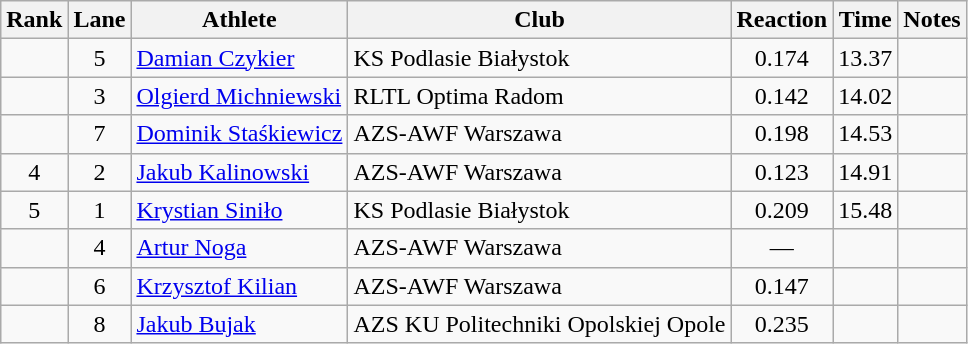<table class="wikitable sortable" style="text-align:center">
<tr>
<th>Rank</th>
<th>Lane</th>
<th>Athlete</th>
<th>Club</th>
<th>Reaction</th>
<th>Time</th>
<th>Notes</th>
</tr>
<tr>
<td></td>
<td>5</td>
<td align=left><a href='#'>Damian Czykier</a></td>
<td align=left>KS Podlasie Białystok</td>
<td>0.174</td>
<td>13.37</td>
<td></td>
</tr>
<tr>
<td></td>
<td>3</td>
<td align=left><a href='#'>Olgierd Michniewski</a></td>
<td align=left>RLTL Optima Radom</td>
<td>0.142</td>
<td>14.02</td>
<td></td>
</tr>
<tr>
<td></td>
<td>7</td>
<td align=left><a href='#'>Dominik Staśkiewicz</a></td>
<td align=left>AZS-AWF Warszawa</td>
<td>0.198</td>
<td>14.53</td>
<td></td>
</tr>
<tr>
<td>4</td>
<td>2</td>
<td align=left><a href='#'>Jakub Kalinowski</a></td>
<td align=left>AZS-AWF Warszawa</td>
<td>0.123</td>
<td>14.91</td>
<td></td>
</tr>
<tr>
<td>5</td>
<td>1</td>
<td align=left><a href='#'>Krystian Siniło</a></td>
<td align=left>KS Podlasie Białystok</td>
<td>0.209</td>
<td>15.48</td>
<td></td>
</tr>
<tr>
<td></td>
<td>4</td>
<td align=left><a href='#'>Artur Noga</a></td>
<td align=left>AZS-AWF Warszawa</td>
<td>—</td>
<td></td>
<td></td>
</tr>
<tr>
<td></td>
<td>6</td>
<td align=left><a href='#'>Krzysztof Kilian</a></td>
<td align=left>AZS-AWF Warszawa</td>
<td>0.147</td>
<td></td>
<td></td>
</tr>
<tr>
<td></td>
<td>8</td>
<td align=left><a href='#'>Jakub Bujak</a></td>
<td align=left>AZS KU Politechniki Opolskiej Opole</td>
<td>0.235</td>
<td></td>
<td></td>
</tr>
</table>
